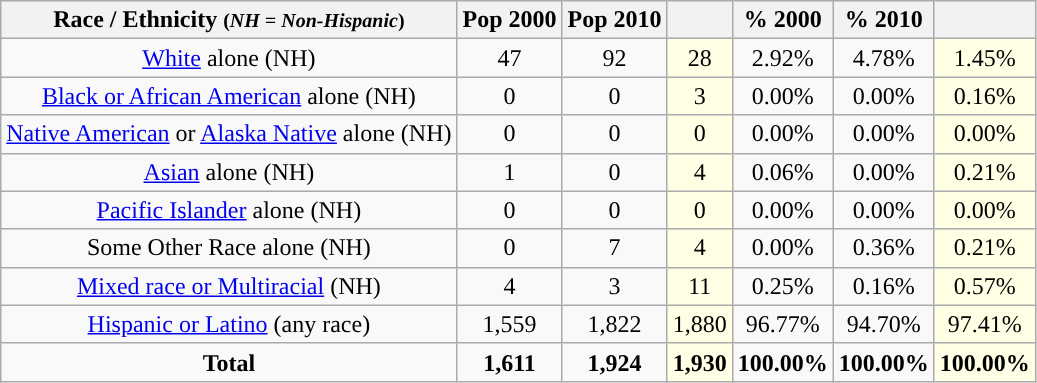<table class="wikitable" style="text-align:center;">
<tr>
<th>Race / Ethnicity <small>(<em>NH = Non-Hispanic</em>)</small></th>
<th>Pop 2000</th>
<th>Pop 2010</th>
<th></th>
<th>% 2000</th>
<th>% 2010</th>
<th></th>
</tr>
<tr>
<td><a href='#'>White</a> alone (NH)</td>
<td>47</td>
<td>92</td>
<td style='background: #ffffe6;'>28</td>
<td>2.92%</td>
<td>4.78%</td>
<td style='background: #ffffe6;'>1.45%</td>
</tr>
<tr>
<td><a href='#'>Black or African American</a> alone (NH)</td>
<td>0</td>
<td>0</td>
<td style='background: #ffffe6;'>3</td>
<td>0.00%</td>
<td>0.00%</td>
<td style='background: #ffffe6;'>0.16%</td>
</tr>
<tr>
<td><a href='#'>Native American</a> or <a href='#'>Alaska Native</a> alone (NH)</td>
<td>0</td>
<td>0</td>
<td style='background: #ffffe6;'>0</td>
<td>0.00%</td>
<td>0.00%</td>
<td style='background: #ffffe6;'>0.00%</td>
</tr>
<tr>
<td><a href='#'>Asian</a> alone (NH)</td>
<td>1</td>
<td>0</td>
<td style='background: #ffffe6;'>4</td>
<td>0.06%</td>
<td>0.00%</td>
<td style='background: #ffffe6;'>0.21%</td>
</tr>
<tr>
<td><a href='#'>Pacific Islander</a> alone (NH)</td>
<td>0</td>
<td>0</td>
<td style='background: #ffffe6;'>0</td>
<td>0.00%</td>
<td>0.00%</td>
<td style='background: #ffffe6;'>0.00%</td>
</tr>
<tr>
<td>Some Other Race alone (NH)</td>
<td>0</td>
<td>7</td>
<td style='background: #ffffe6;'>4</td>
<td>0.00%</td>
<td>0.36%</td>
<td style='background: #ffffe6;'>0.21%</td>
</tr>
<tr>
<td><a href='#'>Mixed race or Multiracial</a> (NH)</td>
<td>4</td>
<td>3</td>
<td style='background: #ffffe6;'>11</td>
<td>0.25%</td>
<td>0.16%</td>
<td style='background: #ffffe6;'>0.57%</td>
</tr>
<tr>
<td><a href='#'>Hispanic or Latino</a> (any race)</td>
<td>1,559</td>
<td>1,822</td>
<td style='background: #ffffe6;'>1,880</td>
<td>96.77%</td>
<td>94.70%</td>
<td style='background: #ffffe6;'>97.41%</td>
</tr>
<tr>
<td><strong>Total</strong></td>
<td><strong>1,611</strong></td>
<td><strong>1,924</strong></td>
<td style='background: #ffffe6;'><strong>1,930</strong></td>
<td><strong>100.00%</strong></td>
<td><strong>100.00%</strong></td>
<td style='background: #ffffe6;'><strong>100.00%</strong></td>
</tr>
</table>
